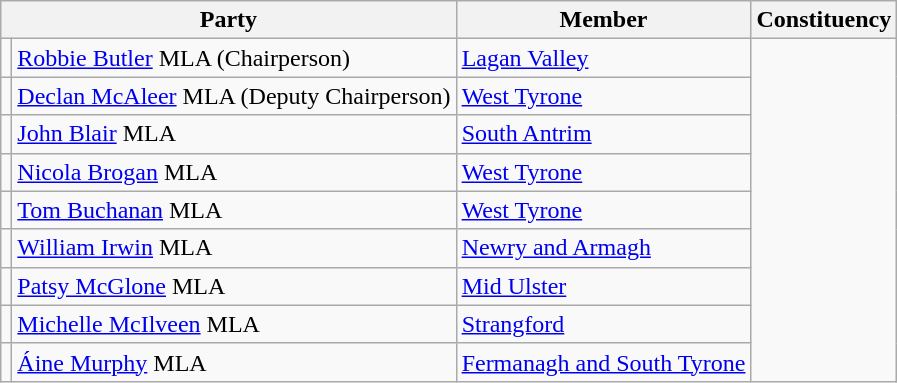<table class="wikitable" border="1">
<tr>
<th colspan="2" scope="col">Party</th>
<th scope="col">Member</th>
<th scope="col">Constituency</th>
</tr>
<tr>
<td></td>
<td><a href='#'>Robbie Butler</a> MLA (Chairperson)</td>
<td><a href='#'>Lagan Valley</a></td>
</tr>
<tr>
<td></td>
<td><a href='#'>Declan McAleer</a> MLA (Deputy Chairperson)</td>
<td><a href='#'>West Tyrone</a></td>
</tr>
<tr>
<td></td>
<td><a href='#'>John Blair</a> MLA</td>
<td><a href='#'>South Antrim</a></td>
</tr>
<tr>
<td></td>
<td><a href='#'>Nicola Brogan</a> MLA</td>
<td><a href='#'>West Tyrone</a></td>
</tr>
<tr>
<td></td>
<td><a href='#'>Tom Buchanan</a> MLA</td>
<td><a href='#'>West Tyrone</a></td>
</tr>
<tr>
<td></td>
<td><a href='#'>William Irwin</a> MLA</td>
<td><a href='#'>Newry and Armagh</a></td>
</tr>
<tr>
<td></td>
<td><a href='#'>Patsy McGlone</a> MLA</td>
<td><a href='#'>Mid Ulster</a></td>
</tr>
<tr>
<td></td>
<td><a href='#'>Michelle McIlveen</a> MLA</td>
<td><a href='#'>Strangford</a></td>
</tr>
<tr>
<td></td>
<td><a href='#'>Áine Murphy</a> MLA</td>
<td><a href='#'>Fermanagh and South Tyrone</a></td>
</tr>
</table>
